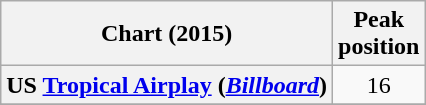<table class="wikitable plainrowheaders" style="text-align:center;">
<tr>
<th scope="col">Chart (2015)</th>
<th scope="col">Peak<br>position</th>
</tr>
<tr>
<th scope="row">US <a href='#'>Tropical Airplay</a> (<em><a href='#'>Billboard</a></em>)</th>
<td>16</td>
</tr>
<tr>
</tr>
</table>
